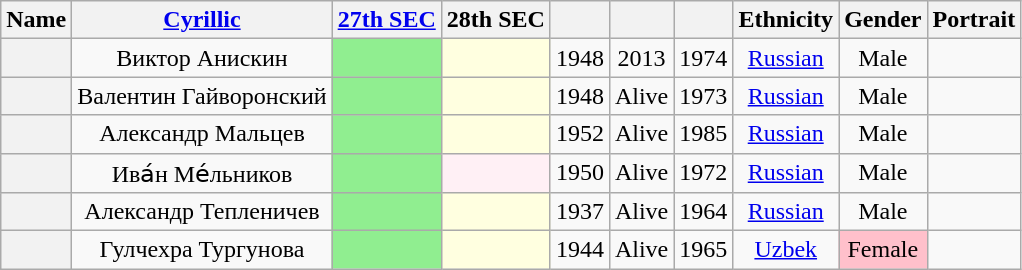<table class="wikitable sortable" style=text-align:center>
<tr>
<th scope="col">Name</th>
<th scope="col" class="unsortable"><a href='#'>Cyrillic</a></th>
<th scope="col"><a href='#'>27th SEC</a></th>
<th scope="col">28th SEC</th>
<th scope="col"></th>
<th scope="col"></th>
<th scope="col"></th>
<th scope="col">Ethnicity</th>
<th scope="col">Gender</th>
<th scope="col" class="unsortable">Portrait</th>
</tr>
<tr>
<th align="center" scope="row" style="font-weight:normal;"></th>
<td>Виктор Анискин</td>
<td bgcolor = LightGreen></td>
<td bgcolor = LightYellow></td>
<td>1948</td>
<td>2013</td>
<td>1974</td>
<td><a href='#'>Russian</a></td>
<td>Male</td>
<td></td>
</tr>
<tr>
<th align="center" scope="row" style="font-weight:normal;"></th>
<td>Валентин Гайворонский</td>
<td bgcolor = LightGreen></td>
<td bgcolor = LightYellow></td>
<td>1948</td>
<td>Alive</td>
<td>1973</td>
<td><a href='#'>Russian</a></td>
<td>Male</td>
<td></td>
</tr>
<tr>
<th align="center" scope="row" style="font-weight:normal;"></th>
<td>Александр Мальцев</td>
<td bgcolor = LightGreen></td>
<td bgcolor = LightYellow></td>
<td>1952</td>
<td>Alive</td>
<td>1985</td>
<td><a href='#'>Russian</a></td>
<td>Male</td>
<td></td>
</tr>
<tr>
<th align="center" scope="row" style="font-weight:normal;"></th>
<td>Ива́н Ме́льников</td>
<td bgcolor = LightGreen></td>
<td bgcolor = LavenderBlush></td>
<td>1950</td>
<td>Alive</td>
<td>1972</td>
<td><a href='#'>Russian</a></td>
<td>Male</td>
<td></td>
</tr>
<tr>
<th align="center" scope="row" style="font-weight:normal;"></th>
<td>Александр Тепленичев</td>
<td bgcolor = LightGreen></td>
<td bgcolor = LightYellow></td>
<td>1937</td>
<td>Alive</td>
<td>1964</td>
<td><a href='#'>Russian</a></td>
<td>Male</td>
<td></td>
</tr>
<tr>
<th align="center" scope="row" style="font-weight:normal;"></th>
<td>Гулчехра Тургунова</td>
<td bgcolor = LightGreen></td>
<td bgcolor = LightYellow></td>
<td>1944</td>
<td>Alive</td>
<td>1965</td>
<td><a href='#'>Uzbek</a></td>
<td style="background: Pink">Female</td>
<td></td>
</tr>
</table>
